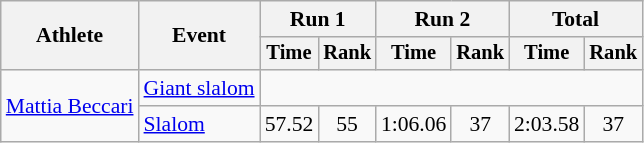<table class="wikitable" style="font-size:90%">
<tr>
<th rowspan=2>Athlete</th>
<th rowspan=2>Event</th>
<th colspan=2>Run 1</th>
<th colspan=2>Run 2</th>
<th colspan=2>Total</th>
</tr>
<tr style="font-size:95%">
<th>Time</th>
<th>Rank</th>
<th>Time</th>
<th>Rank</th>
<th>Time</th>
<th>Rank</th>
</tr>
<tr align=center>
<td align="left" rowspan="2"><a href='#'>Mattia Beccari</a></td>
<td align="left"><a href='#'>Giant slalom</a></td>
<td colspan=6></td>
</tr>
<tr align=center>
<td align="left"><a href='#'>Slalom</a></td>
<td>57.52</td>
<td>55</td>
<td>1:06.06</td>
<td>37</td>
<td>2:03.58</td>
<td>37</td>
</tr>
</table>
